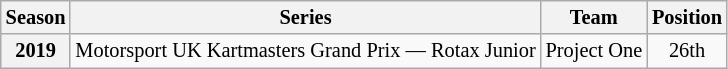<table class="wikitable" style="font-size: 85%; text-align:center">
<tr>
<th>Season</th>
<th>Series</th>
<th>Team</th>
<th>Position</th>
</tr>
<tr>
<th>2019</th>
<td align="left">Motorsport UK Kartmasters Grand Prix — Rotax Junior</td>
<td align="left">Project One</td>
<td>26th</td>
</tr>
</table>
